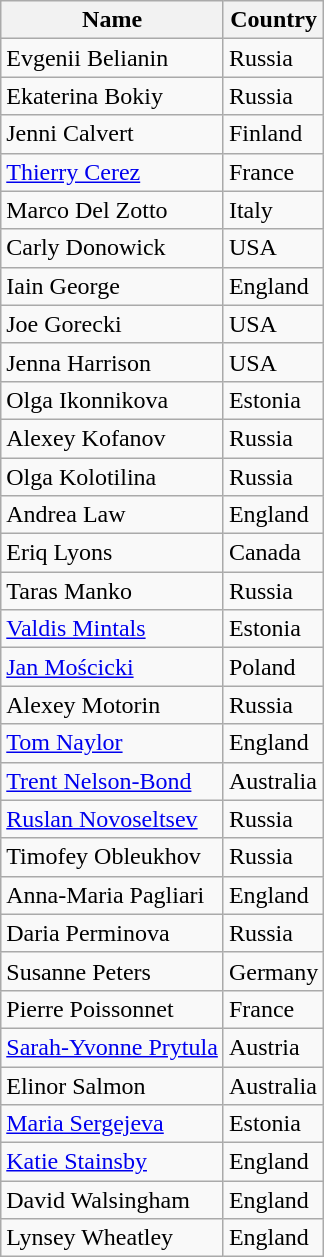<table class="wikitable">
<tr>
<th>Name</th>
<th>Country</th>
</tr>
<tr>
<td>Evgenii Belianin</td>
<td>Russia</td>
</tr>
<tr>
<td>Ekaterina Bokiy</td>
<td>Russia</td>
</tr>
<tr>
<td>Jenni Calvert</td>
<td>Finland</td>
</tr>
<tr>
<td><a href='#'>Thierry Cerez</a></td>
<td>France</td>
</tr>
<tr>
<td>Marco Del Zotto</td>
<td>Italy</td>
</tr>
<tr>
<td>Carly Donowick</td>
<td>USA</td>
</tr>
<tr>
<td>Iain George</td>
<td>England</td>
</tr>
<tr>
<td>Joe Gorecki</td>
<td>USA</td>
</tr>
<tr>
<td>Jenna Harrison</td>
<td>USA</td>
</tr>
<tr>
<td>Olga Ikonnikova</td>
<td>Estonia</td>
</tr>
<tr>
<td>Alexey Kofanov</td>
<td>Russia</td>
</tr>
<tr>
<td>Olga Kolotilina</td>
<td>Russia</td>
</tr>
<tr>
<td>Andrea Law</td>
<td>England</td>
</tr>
<tr>
<td>Eriq Lyons</td>
<td>Canada</td>
</tr>
<tr>
<td>Taras Manko</td>
<td>Russia</td>
</tr>
<tr>
<td><a href='#'>Valdis Mintals</a></td>
<td>Estonia</td>
</tr>
<tr>
<td><a href='#'>Jan Mościcki</a></td>
<td>Poland</td>
</tr>
<tr>
<td>Alexey Motorin</td>
<td>Russia</td>
</tr>
<tr>
<td><a href='#'>Tom Naylor</a></td>
<td>England</td>
</tr>
<tr>
<td><a href='#'>Trent Nelson-Bond</a></td>
<td>Australia</td>
</tr>
<tr>
<td><a href='#'>Ruslan Novoseltsev</a></td>
<td>Russia</td>
</tr>
<tr>
<td>Timofey Obleukhov</td>
<td>Russia</td>
</tr>
<tr>
<td>Anna-Maria Pagliari</td>
<td>England</td>
</tr>
<tr>
<td>Daria Perminova</td>
<td>Russia</td>
</tr>
<tr>
<td>Susanne Peters</td>
<td>Germany</td>
</tr>
<tr>
<td>Pierre Poissonnet</td>
<td>France</td>
</tr>
<tr>
<td><a href='#'>Sarah-Yvonne Prytula</a></td>
<td>Austria</td>
</tr>
<tr>
<td>Elinor Salmon</td>
<td>Australia</td>
</tr>
<tr>
<td><a href='#'>Maria Sergejeva</a></td>
<td>Estonia</td>
</tr>
<tr>
<td><a href='#'>Katie Stainsby</a></td>
<td>England</td>
</tr>
<tr>
<td>David Walsingham</td>
<td>England</td>
</tr>
<tr>
<td>Lynsey Wheatley</td>
<td>England</td>
</tr>
</table>
